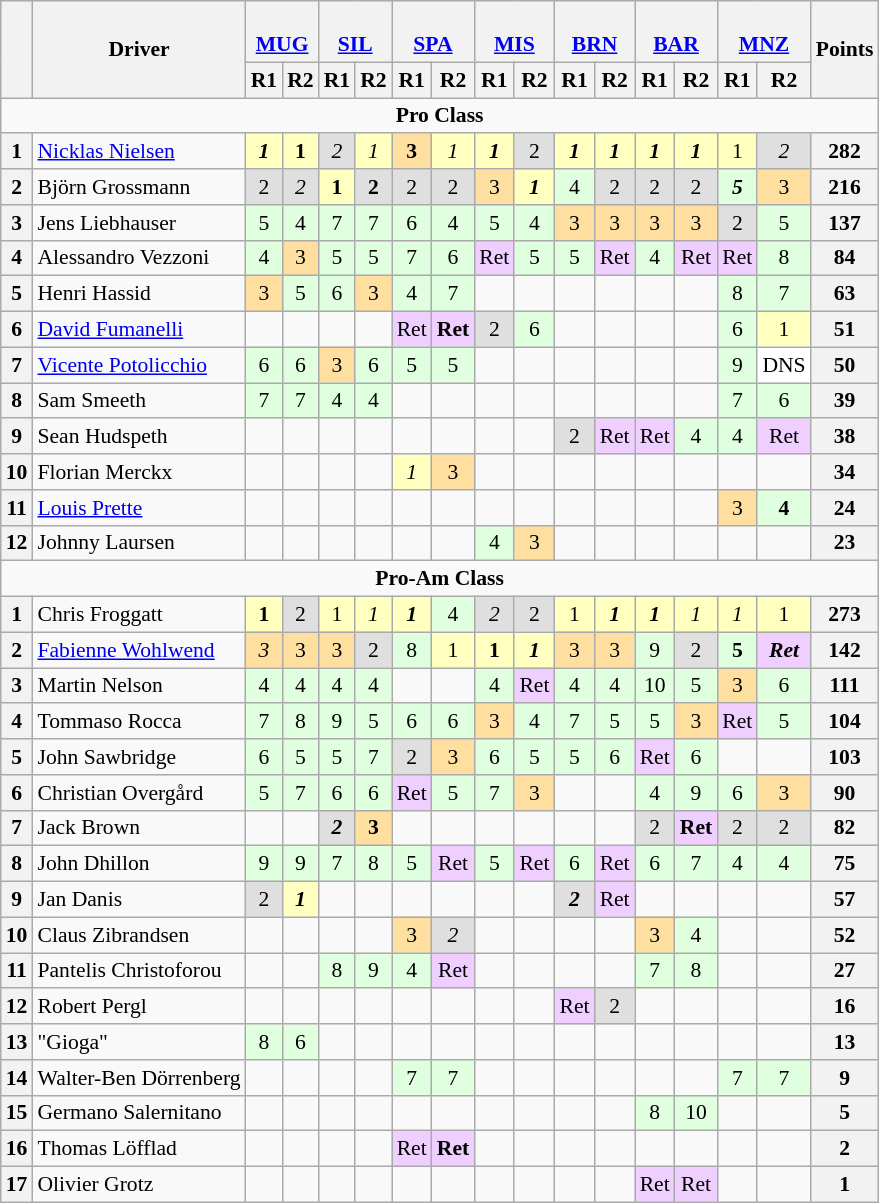<table class="wikitable" style="font-size:90%; text-align:center">
<tr style="background:#f9f9f9" valign="top">
<th rowspan=2 valign="middle"></th>
<th rowspan=2 valign="middle">Driver</th>
<th colspan=2><br><a href='#'>MUG</a></th>
<th colspan=2><br><a href='#'>SIL</a></th>
<th colspan=2><br><a href='#'>SPA</a></th>
<th colspan=2><br><a href='#'>MIS</a></th>
<th colspan=2><br><a href='#'>BRN</a></th>
<th colspan=2><br><a href='#'>BAR</a></th>
<th colspan=2><br><a href='#'>MNZ</a></th>
<th rowspan=2 valign="middle">Points</th>
</tr>
<tr>
<th>R1</th>
<th>R2</th>
<th>R1</th>
<th>R2</th>
<th>R1</th>
<th>R2</th>
<th>R1</th>
<th>R2</th>
<th>R1</th>
<th>R2</th>
<th>R1</th>
<th>R2</th>
<th>R1</th>
<th>R2</th>
</tr>
<tr>
<td colspan=17 align=center><strong>Pro Class</strong></td>
</tr>
<tr>
<th>1</th>
<td align=left> <a href='#'>Nicklas Nielsen</a></td>
<td style="background:#ffffbf;"><strong> <em>1</em> </strong></td>
<td style="background:#ffffbf;"><strong>1</strong></td>
<td style="background:#dfdfdf;"><em>2</em></td>
<td style="background:#ffffbf;"><em>1</em></td>
<td style="background:#ffdf9f;"><strong>3</strong></td>
<td style="background:#ffffbf;"><em>1</em></td>
<td style="background:#ffffbf;"><strong> <em>1</em> </strong></td>
<td style="background:#dfdfdf;">2</td>
<td style="background:#ffffbf;"><strong> <em>1</em> </strong></td>
<td style="background:#ffffbf;"><strong> <em>1</em> </strong></td>
<td style="background:#ffffbf;"><strong> <em>1</em> </strong></td>
<td style="background:#ffffbf;"><strong> <em>1</em> </strong></td>
<td style="background:#ffffbf;">1</td>
<td style="background:#dfdfdf;"><em>2</em></td>
<th>282</th>
</tr>
<tr>
<th>2</th>
<td align=left> Björn Grossmann</td>
<td style="background:#dfdfdf;">2</td>
<td style="background:#dfdfdf;"><em>2</em></td>
<td style="background:#ffffbf;"><strong>1</strong></td>
<td style="background:#dfdfdf;"><strong>2</strong></td>
<td style="background:#dfdfdf;">2</td>
<td style="background:#dfdfdf;">2</td>
<td style="background:#ffdf9f;">3</td>
<td style="background:#ffffbf;"><strong> <em>1</em> </strong></td>
<td style="background:#dfffdf;">4</td>
<td style="background:#dfdfdf;">2</td>
<td style="background:#dfdfdf;">2</td>
<td style="background:#dfdfdf;">2</td>
<td style="background:#dfffdf;"><strong> <em>5</em> </strong></td>
<td style="background:#ffdf9f;">3</td>
<th>216</th>
</tr>
<tr>
<th>3</th>
<td align=left> Jens Liebhauser</td>
<td style="background:#dfffdf;">5</td>
<td style="background:#dfffdf;">4</td>
<td style="background:#dfffdf;">7</td>
<td style="background:#dfffdf;">7</td>
<td style="background:#dfffdf;">6</td>
<td style="background:#dfffdf;">4</td>
<td style="background:#dfffdf;">5</td>
<td style="background:#dfffdf;">4</td>
<td style="background:#ffdf9f;">3</td>
<td style="background:#ffdf9f;">3</td>
<td style="background:#ffdf9f;">3</td>
<td style="background:#ffdf9f;">3</td>
<td style="background:#dfdfdf;">2</td>
<td style="background:#dfffdf;">5</td>
<th>137</th>
</tr>
<tr>
<th>4</th>
<td align=left> Alessandro Vezzoni</td>
<td style="background:#dfffdf;">4</td>
<td style="background:#ffdf9f;">3</td>
<td style="background:#dfffdf;">5</td>
<td style="background:#dfffdf;">5</td>
<td style="background:#dfffdf;">7</td>
<td style="background:#dfffdf;">6</td>
<td style="background:#efcfff;">Ret</td>
<td style="background:#dfffdf;">5</td>
<td style="background:#dfffdf;">5</td>
<td style="background:#efcfff;">Ret</td>
<td style="background:#dfffdf;">4</td>
<td style="background:#efcfff;">Ret</td>
<td style="background:#efcfff;">Ret</td>
<td style="background:#dfffdf;">8</td>
<th>84</th>
</tr>
<tr>
<th>5</th>
<td align=left> Henri Hassid</td>
<td style="background:#ffdf9f;">3</td>
<td style="background:#dfffdf;">5</td>
<td style="background:#dfffdf;">6</td>
<td style="background:#ffdf9f;">3</td>
<td style="background:#dfffdf;">4</td>
<td style="background:#dfffdf;">7</td>
<td></td>
<td></td>
<td></td>
<td></td>
<td></td>
<td></td>
<td style="background:#dfffdf;">8</td>
<td style="background:#dfffdf;">7</td>
<th>63</th>
</tr>
<tr>
<th>6</th>
<td align=left> <a href='#'>David Fumanelli</a></td>
<td></td>
<td></td>
<td></td>
<td></td>
<td style="background:#efcfff;">Ret</td>
<td style="background:#efcfff;"><strong>Ret</strong></td>
<td style="background:#dfdfdf;">2</td>
<td style="background:#dfffdf;">6</td>
<td></td>
<td></td>
<td></td>
<td></td>
<td style="background:#dfffdf;">6</td>
<td style="background:#ffffbf;">1</td>
<th>51</th>
</tr>
<tr>
<th>7</th>
<td align=left> <a href='#'>Vicente Potolicchio</a></td>
<td style="background:#dfffdf;">6</td>
<td style="background:#dfffdf;">6</td>
<td style="background:#ffdf9f;">3</td>
<td style="background:#dfffdf;">6</td>
<td style="background:#dfffdf;">5</td>
<td style="background:#dfffdf;">5</td>
<td></td>
<td></td>
<td></td>
<td></td>
<td></td>
<td></td>
<td style="background:#dfffdf;">9</td>
<td style="background:#ffffff;">DNS</td>
<th>50</th>
</tr>
<tr>
<th>8</th>
<td align=left> Sam Smeeth</td>
<td style="background:#dfffdf;">7</td>
<td style="background:#dfffdf;">7</td>
<td style="background:#dfffdf;">4</td>
<td style="background:#dfffdf;">4</td>
<td></td>
<td></td>
<td></td>
<td></td>
<td></td>
<td></td>
<td></td>
<td></td>
<td style="background:#dfffdf;">7</td>
<td style="background:#dfffdf;">6</td>
<th>39</th>
</tr>
<tr>
<th>9</th>
<td align=left> Sean Hudspeth</td>
<td></td>
<td></td>
<td></td>
<td></td>
<td></td>
<td></td>
<td></td>
<td></td>
<td style="background:#dfdfdf;">2</td>
<td style="background:#efcfff;">Ret</td>
<td style="background:#efcfff;">Ret</td>
<td style="background:#dfffdf;">4</td>
<td style="background:#dfffdf;">4</td>
<td style="background:#efcfff;">Ret</td>
<th>38</th>
</tr>
<tr>
<th>10</th>
<td align=left> Florian Merckx</td>
<td></td>
<td></td>
<td></td>
<td></td>
<td style="background:#ffffbf;"><em>1</em></td>
<td style="background:#ffdf9f;">3</td>
<td></td>
<td></td>
<td></td>
<td></td>
<td></td>
<td></td>
<td></td>
<td></td>
<th>34</th>
</tr>
<tr>
<th>11</th>
<td align=left> <a href='#'>Louis Prette</a></td>
<td></td>
<td></td>
<td></td>
<td></td>
<td></td>
<td></td>
<td></td>
<td></td>
<td></td>
<td></td>
<td></td>
<td></td>
<td style="background:#ffdf9f;">3</td>
<td style="background:#dfffdf;"><strong>4</strong></td>
<th>24</th>
</tr>
<tr>
<th>12</th>
<td align=left> Johnny Laursen</td>
<td></td>
<td></td>
<td></td>
<td></td>
<td></td>
<td></td>
<td style="background:#dfffdf;">4</td>
<td style="background:#ffdf9f;">3</td>
<td></td>
<td></td>
<td></td>
<td></td>
<td></td>
<td></td>
<th>23</th>
</tr>
<tr>
<td colspan=17 align=center><strong>Pro-Am Class</strong></td>
</tr>
<tr>
<th>1</th>
<td align=left> Chris Froggatt</td>
<td style="background:#ffffbf;"><strong>1</strong></td>
<td style="background:#dfdfdf;">2</td>
<td style="background:#ffffbf;">1</td>
<td style="background:#ffffbf;"><em>1</em></td>
<td style="background:#ffffbf;"><strong> <em>1</em> </strong></td>
<td style="background:#dfffdf;">4</td>
<td style="background:#dfdfdf;"><em>2</em></td>
<td style="background:#dfdfdf;">2</td>
<td style="background:#ffffbf;">1</td>
<td style="background:#ffffbf;"><strong> <em>1</em> </strong></td>
<td style="background:#ffffbf;"><strong> <em>1</em> </strong></td>
<td style="background:#ffffbf;"><em>1</em></td>
<td style="background:#ffffbf;"><em>1</em></td>
<td style="background:#ffffbf;">1</td>
<th>273</th>
</tr>
<tr>
<th>2</th>
<td align=left> <a href='#'>Fabienne Wohlwend</a></td>
<td style="background:#ffdf9f;"><em>3</em></td>
<td style="background:#ffdf9f;">3</td>
<td style="background:#ffdf9f;">3</td>
<td style="background:#dfdfdf;">2</td>
<td style="background:#dfffdf;">8</td>
<td style="background:#ffffbf;">1</td>
<td style="background:#ffffbf;"><strong>1</strong></td>
<td style="background:#ffffbf;"><strong> <em>1</em> </strong></td>
<td style="background:#ffdf9f;">3</td>
<td style="background:#ffdf9f;">3</td>
<td style="background:#dfffdf;">9</td>
<td style="background:#dfdfdf;">2</td>
<td style="background:#dfffdf;"><strong>5</strong></td>
<td style="background:#efcfff;"><strong> <em>Ret</em> </strong></td>
<th>142</th>
</tr>
<tr>
<th>3</th>
<td align=left> Martin Nelson</td>
<td style="background:#dfffdf;">4</td>
<td style="background:#dfffdf;">4</td>
<td style="background:#dfffdf;">4</td>
<td style="background:#dfffdf;">4</td>
<td></td>
<td></td>
<td style="background:#dfffdf;">4</td>
<td style="background:#efcfff;">Ret</td>
<td style="background:#dfffdf;">4</td>
<td style="background:#dfffdf;">4</td>
<td style="background:#dfffdf;">10</td>
<td style="background:#dfffdf;">5</td>
<td style="background:#ffdf9f;">3</td>
<td style="background:#dfffdf;">6</td>
<th>111</th>
</tr>
<tr>
<th>4</th>
<td align=left> Tommaso Rocca</td>
<td style="background:#dfffdf;">7</td>
<td style="background:#dfffdf;">8</td>
<td style="background:#dfffdf;">9</td>
<td style="background:#dfffdf;">5</td>
<td style="background:#dfffdf;">6</td>
<td style="background:#dfffdf;">6</td>
<td style="background:#ffdf9f;">3</td>
<td style="background:#dfffdf;">4</td>
<td style="background:#dfffdf;">7</td>
<td style="background:#dfffdf;">5</td>
<td style="background:#dfffdf;">5</td>
<td style="background:#ffdf9f;">3</td>
<td style="background:#efcfff;">Ret</td>
<td style="background:#dfffdf;">5</td>
<th>104</th>
</tr>
<tr>
<th>5</th>
<td align=left> John Sawbridge</td>
<td style="background:#dfffdf;">6</td>
<td style="background:#dfffdf;">5</td>
<td style="background:#dfffdf;">5</td>
<td style="background:#dfffdf;">7</td>
<td style="background:#dfdfdf;">2</td>
<td style="background:#ffdf9f;">3</td>
<td style="background:#dfffdf;">6</td>
<td style="background:#dfffdf;">5</td>
<td style="background:#dfffdf;">5</td>
<td style="background:#dfffdf;">6</td>
<td style="background:#efcfff;">Ret</td>
<td style="background:#dfffdf;">6</td>
<td></td>
<td></td>
<th>103</th>
</tr>
<tr>
<th>6</th>
<td align=left> Christian Overgård</td>
<td style="background:#dfffdf;">5</td>
<td style="background:#dfffdf;">7</td>
<td style="background:#dfffdf;">6</td>
<td style="background:#dfffdf;">6</td>
<td style="background:#efcfff;">Ret</td>
<td style="background:#dfffdf;">5</td>
<td style="background:#dfffdf;">7</td>
<td style="background:#ffdf9f;">3</td>
<td></td>
<td></td>
<td style="background:#dfffdf;">4</td>
<td style="background:#dfffdf;">9</td>
<td style="background:#dfffdf;">6</td>
<td style="background:#ffdf9f;">3</td>
<th>90</th>
</tr>
<tr>
<th>7</th>
<td align=left> Jack Brown</td>
<td></td>
<td></td>
<td style="background:#dfdfdf;"><strong> <em>2</em> </strong></td>
<td style="background:#ffdf9f;"><strong>3</strong></td>
<td></td>
<td></td>
<td></td>
<td></td>
<td></td>
<td></td>
<td style="background:#dfdfdf;">2</td>
<td style="background:#efcfff;"><strong>Ret</strong></td>
<td style="background:#dfdfdf;">2</td>
<td style="background:#dfdfdf;">2</td>
<th>82</th>
</tr>
<tr>
<th>8</th>
<td align=left> John Dhillon</td>
<td style="background:#dfffdf;">9</td>
<td style="background:#dfffdf;">9</td>
<td style="background:#dfffdf;">7</td>
<td style="background:#dfffdf;">8</td>
<td style="background:#dfffdf;">5</td>
<td style="background:#efcfff;">Ret</td>
<td style="background:#dfffdf;">5</td>
<td style="background:#efcfff;">Ret</td>
<td style="background:#dfffdf;">6</td>
<td style="background:#efcfff;">Ret</td>
<td style="background:#dfffdf;">6</td>
<td style="background:#dfffdf;">7</td>
<td style="background:#dfffdf;">4</td>
<td style="background:#dfffdf;">4</td>
<th>75</th>
</tr>
<tr>
<th>9</th>
<td align=left> Jan Danis</td>
<td style="background:#dfdfdf;">2</td>
<td style="background:#ffffbf;"><strong> <em>1</em> </strong></td>
<td></td>
<td></td>
<td></td>
<td></td>
<td></td>
<td></td>
<td style="background:#dfdfdf;"><strong> <em>2</em> </strong></td>
<td style="background:#efcfff;">Ret</td>
<td></td>
<td></td>
<td></td>
<td></td>
<th>57</th>
</tr>
<tr>
<th>10</th>
<td align=left> Claus Zibrandsen</td>
<td></td>
<td></td>
<td></td>
<td></td>
<td style="background:#ffdf9f;">3</td>
<td style="background:#dfdfdf;"><em>2</em></td>
<td></td>
<td></td>
<td></td>
<td></td>
<td style="background:#ffdf9f;">3</td>
<td style="background:#dfffdf;">4</td>
<td></td>
<td></td>
<th>52</th>
</tr>
<tr>
<th>11</th>
<td align=left> Pantelis Christoforou</td>
<td></td>
<td></td>
<td style="background:#dfffdf;">8</td>
<td style="background:#dfffdf;">9</td>
<td style="background:#dfffdf;">4</td>
<td style="background:#efcfff;">Ret</td>
<td></td>
<td></td>
<td></td>
<td></td>
<td style="background:#dfffdf;">7</td>
<td style="background:#dfffdf;">8</td>
<td></td>
<td></td>
<th>27</th>
</tr>
<tr>
<th>12</th>
<td align=left> Robert Pergl</td>
<td></td>
<td></td>
<td></td>
<td></td>
<td></td>
<td></td>
<td></td>
<td></td>
<td style="background:#efcfff;">Ret</td>
<td style="background:#dfdfdf;">2</td>
<td></td>
<td></td>
<td></td>
<td></td>
<th>16</th>
</tr>
<tr>
<th>13</th>
<td align=left> "Gioga"</td>
<td style="background:#dfffdf;">8</td>
<td style="background:#dfffdf;">6</td>
<td></td>
<td></td>
<td></td>
<td></td>
<td></td>
<td></td>
<td></td>
<td></td>
<td></td>
<td></td>
<td></td>
<td></td>
<th>13</th>
</tr>
<tr>
<th>14</th>
<td align=left> Walter-Ben Dörrenberg</td>
<td></td>
<td></td>
<td></td>
<td></td>
<td style="background:#dfffdf;">7</td>
<td style="background:#dfffdf;">7</td>
<td></td>
<td></td>
<td></td>
<td></td>
<td></td>
<td></td>
<td style="background:#dfffdf;">7</td>
<td style="background:#dfffdf;">7</td>
<th>9</th>
</tr>
<tr>
<th>15</th>
<td align=left> Germano Salernitano</td>
<td></td>
<td></td>
<td></td>
<td></td>
<td></td>
<td></td>
<td></td>
<td></td>
<td></td>
<td></td>
<td style="background:#dfffdf;">8</td>
<td style="background:#dfffdf;">10</td>
<td></td>
<td></td>
<th>5</th>
</tr>
<tr>
<th>16</th>
<td align=left> Thomas Löfflad</td>
<td></td>
<td></td>
<td></td>
<td></td>
<td style="background:#efcfff;">Ret</td>
<td style="background:#efcfff;"><strong>Ret</strong></td>
<td></td>
<td></td>
<td></td>
<td></td>
<td></td>
<td></td>
<td></td>
<td></td>
<th>2</th>
</tr>
<tr>
<th>17</th>
<td align=left> Olivier Grotz</td>
<td></td>
<td></td>
<td></td>
<td></td>
<td></td>
<td></td>
<td></td>
<td></td>
<td></td>
<td></td>
<td style="background:#efcfff;">Ret</td>
<td style="background:#efcfff;">Ret</td>
<td></td>
<td></td>
<th>1</th>
</tr>
</table>
